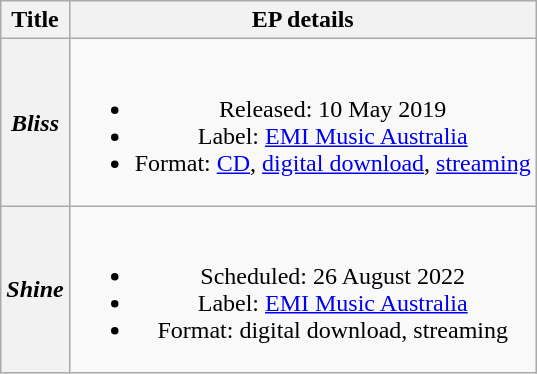<table class="wikitable plainrowheaders" style="text-align:center;">
<tr>
<th>Title</th>
<th>EP details</th>
</tr>
<tr>
<th scope="row"><em>Bliss</em></th>
<td><br><ul><li>Released: 10 May 2019</li><li>Label: <a href='#'>EMI Music Australia</a></li><li>Format: <a href='#'>CD</a>, <a href='#'>digital download</a>, <a href='#'>streaming</a></li></ul></td>
</tr>
<tr>
<th scope="row"><em>Shine</em></th>
<td><br><ul><li>Scheduled: 26 August 2022</li><li>Label: <a href='#'>EMI Music Australia</a></li><li>Format: digital download, streaming</li></ul></td>
</tr>
</table>
